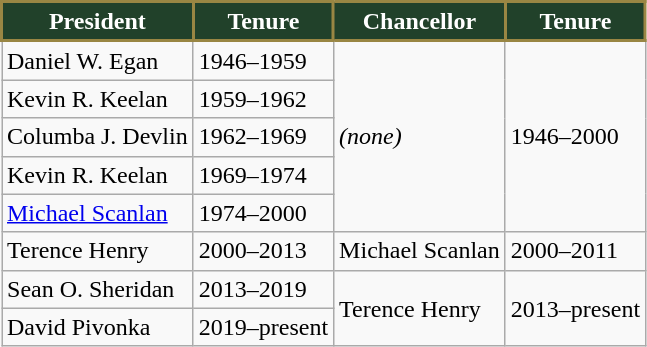<table class="wikitable">
<tr>
<th style = "background:#21412A; color:white; border:2px solid #998643">President</th>
<th style = "background:#21412A; color:white; border:2px solid #998643">Tenure</th>
<th style = "background:#21412A; color:white; border:2px solid #998643">Chancellor</th>
<th style = "background:#21412A; color:white; border:2px solid #998643">Tenure</th>
</tr>
<tr>
<td>Daniel W. Egan</td>
<td>1946–1959</td>
<td rowspan="5"><em>(none)</em></td>
<td rowspan="5">1946–2000</td>
</tr>
<tr>
<td>Kevin R. Keelan</td>
<td>1959–1962</td>
</tr>
<tr>
<td>Columba J. Devlin</td>
<td>1962–1969</td>
</tr>
<tr>
<td>Kevin R. Keelan</td>
<td>1969–1974</td>
</tr>
<tr>
<td><a href='#'>Michael Scanlan</a></td>
<td>1974–2000</td>
</tr>
<tr>
<td>Terence Henry</td>
<td>2000–2013</td>
<td>Michael Scanlan</td>
<td>2000–2011</td>
</tr>
<tr>
<td>Sean O. Sheridan</td>
<td>2013–2019</td>
<td rowspan="2">Terence Henry</td>
<td rowspan="2">2013–present</td>
</tr>
<tr>
<td>David Pivonka</td>
<td>2019–present</td>
</tr>
</table>
